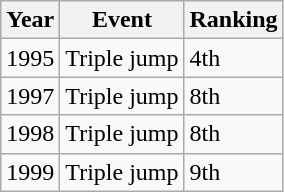<table class="wikitable">
<tr>
<th>Year</th>
<th>Event</th>
<th>Ranking</th>
</tr>
<tr>
<td>1995</td>
<td>Triple jump</td>
<td>4th</td>
</tr>
<tr>
<td>1997</td>
<td>Triple jump</td>
<td>8th</td>
</tr>
<tr>
<td>1998</td>
<td>Triple jump</td>
<td>8th</td>
</tr>
<tr>
<td>1999</td>
<td>Triple jump</td>
<td>9th</td>
</tr>
</table>
